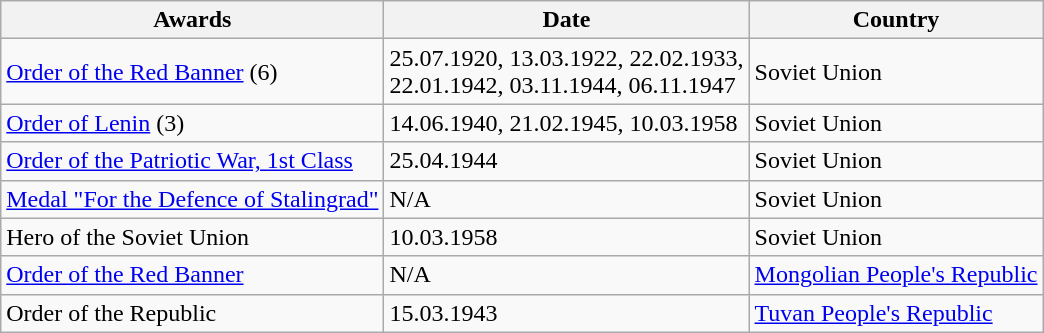<table class="wikitable">
<tr>
<th>Awards</th>
<th>Date</th>
<th>Country</th>
</tr>
<tr>
<td><a href='#'>Order of the Red Banner</a> (6)</td>
<td>25.07.1920, 13.03.1922, 22.02.1933,<br>22.01.1942, 03.11.1944, 06.11.1947</td>
<td>Soviet Union</td>
</tr>
<tr>
<td><a href='#'>Order of Lenin</a> (3)</td>
<td>14.06.1940, 21.02.1945, 10.03.1958</td>
<td>Soviet Union</td>
</tr>
<tr>
<td><a href='#'>Order of the Patriotic War, 1st Class</a></td>
<td>25.04.1944</td>
<td>Soviet Union</td>
</tr>
<tr>
<td><a href='#'>Medal "For the Defence of Stalingrad"</a></td>
<td>N/A</td>
<td>Soviet Union</td>
</tr>
<tr>
<td>Hero of the Soviet Union</td>
<td>10.03.1958</td>
<td>Soviet Union</td>
</tr>
<tr>
<td><a href='#'>Order of the Red Banner</a></td>
<td>N/A</td>
<td><a href='#'>Mongolian People's Republic</a></td>
</tr>
<tr>
<td>Order of the Republic</td>
<td>15.03.1943</td>
<td><a href='#'>Tuvan People's Republic</a></td>
</tr>
</table>
